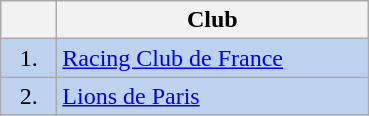<table class="wikitable">
<tr>
<th width="30"></th>
<th width="200">Club</th>
</tr>
<tr bgcolor="#BCD2EE" align="center">
<td>1.</td>
<td align="left"><a href='#'>Racing Club de France</a></td>
</tr>
<tr bgcolor="#BCD2EE" align="center">
<td>2.</td>
<td align="left"><a href='#'>Lions de Paris</a></td>
</tr>
</table>
